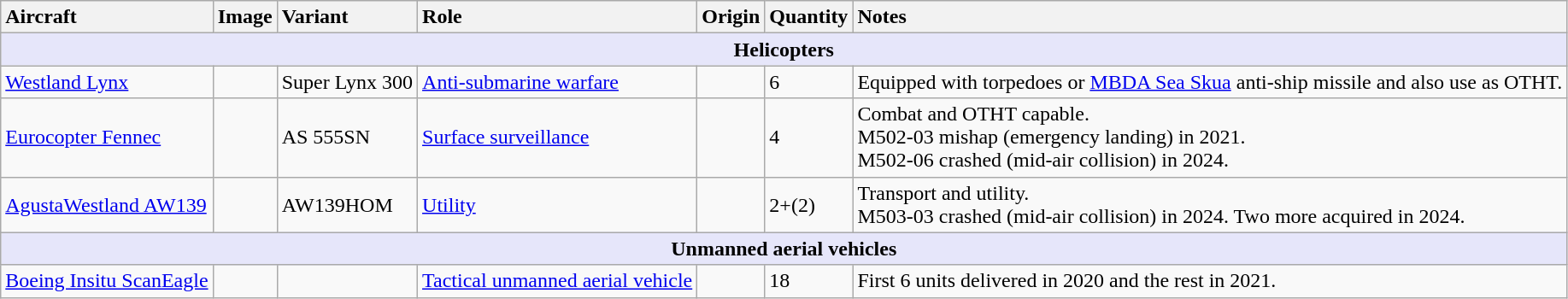<table class="wikitable">
<tr>
<th style="text-align: left;">Aircraft</th>
<th style="text-align: left;">Image</th>
<th style="text-align: left;">Variant</th>
<th style="text-align: left;">Role</th>
<th style="text-align: left;">Origin</th>
<th style="text-align: left;">Quantity</th>
<th style="text-align: left;">Notes</th>
</tr>
<tr>
<th style="align: center; background: lavender;" colspan="7">Helicopters</th>
</tr>
<tr>
<td><a href='#'>Westland Lynx</a></td>
<td></td>
<td>Super Lynx 300</td>
<td><a href='#'>Anti-submarine warfare</a></td>
<td></td>
<td>6</td>
<td>Equipped with torpedoes or <a href='#'>MBDA Sea Skua</a> anti-ship missile and also use as OTHT.</td>
</tr>
<tr>
<td><a href='#'>Eurocopter Fennec</a></td>
<td></td>
<td>AS 555SN</td>
<td><a href='#'>Surface surveillance</a></td>
<td></td>
<td>4</td>
<td>Combat and OTHT capable.<br>M502-03 mishap (emergency landing) in 2021.<br>M502-06 crashed (mid-air collision) in 2024.</td>
</tr>
<tr>
<td><a href='#'>AgustaWestland AW139</a></td>
<td></td>
<td>AW139HOM</td>
<td><a href='#'>Utility</a></td>
<td></td>
<td>2+(2)</td>
<td>Transport and utility.<br>M503-03 crashed (mid-air collision) in 2024. Two more acquired in 2024.</td>
</tr>
<tr>
<th style="align: center; background: lavender;" colspan="7">Unmanned aerial vehicles</th>
</tr>
<tr>
<td><a href='#'>Boeing Insitu ScanEagle</a></td>
<td></td>
<td></td>
<td><a href='#'>Tactical unmanned aerial vehicle</a></td>
<td></td>
<td>18</td>
<td>First 6 units delivered in 2020 and the rest in 2021.</td>
</tr>
</table>
